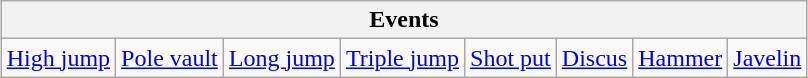<table class="wikitable" style="margin: 1em auto 1em auto">
<tr>
<th colspan=11>Events</th>
</tr>
<tr>
<td><a href='#'>High jump</a></td>
<td><a href='#'>Pole vault</a></td>
<td><a href='#'>Long jump</a></td>
<td><a href='#'>Triple jump</a></td>
<td><a href='#'>Shot put</a></td>
<td><a href='#'>Discus</a></td>
<td><a href='#'>Hammer</a></td>
<td><a href='#'>Javelin</a></td>
</tr>
</table>
